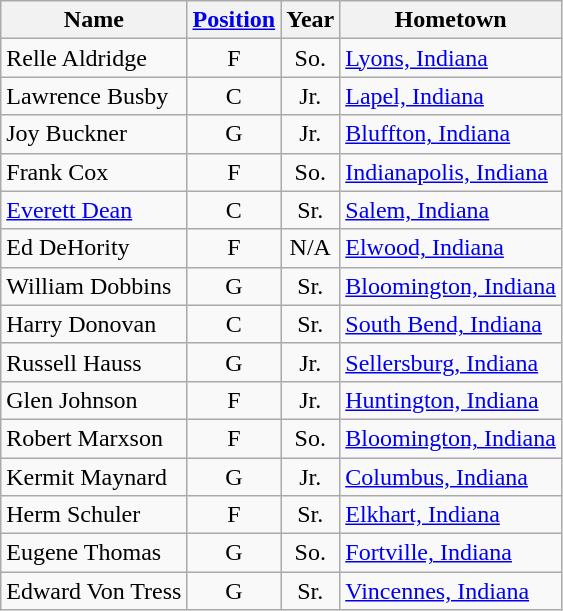<table class="wikitable" style="text-align:center">
<tr>
<th>Name</th>
<th><a href='#'>Position</a></th>
<th>Year</th>
<th>Hometown</th>
</tr>
<tr>
<td style="text-align:left">Relle Aldridge</td>
<td>F</td>
<td>So.</td>
<td style="text-align:left"><a href='#'>Lyons, Indiana</a></td>
</tr>
<tr>
<td style="text-align:left">Lawrence Busby</td>
<td>C</td>
<td>Jr.</td>
<td style="text-align:left"><a href='#'>Lapel, Indiana</a></td>
</tr>
<tr>
<td style="text-align:left">Joy Buckner</td>
<td>G</td>
<td>Jr.</td>
<td style="text-align:left"><a href='#'>Bluffton, Indiana</a></td>
</tr>
<tr>
<td style="text-align:left">Frank Cox</td>
<td>F</td>
<td>So.</td>
<td style="text-align:left"><a href='#'>Indianapolis, Indiana</a></td>
</tr>
<tr>
<td style="text-align:left"><a href='#'>Everett Dean</a></td>
<td>C</td>
<td>Sr.</td>
<td style="text-align:left"><a href='#'>Salem, Indiana</a></td>
</tr>
<tr>
<td style="text-align:left">Ed DeHority</td>
<td>F</td>
<td>N/A</td>
<td style="text-align:left"><a href='#'>Elwood, Indiana</a></td>
</tr>
<tr>
<td style="text-align:left">William Dobbins</td>
<td>G</td>
<td>Sr.</td>
<td style="text-align:left"><a href='#'>Bloomington, Indiana</a></td>
</tr>
<tr>
<td style="text-align:left">Harry Donovan</td>
<td>C</td>
<td>Sr.</td>
<td style="text-align:left"><a href='#'>South Bend, Indiana</a></td>
</tr>
<tr>
<td style="text-align:left">Russell Hauss</td>
<td>G</td>
<td>Jr.</td>
<td style="text-align:left"><a href='#'>Sellersburg, Indiana</a></td>
</tr>
<tr>
<td style="text-align:left">Glen Johnson</td>
<td>F</td>
<td>Jr.</td>
<td style="text-align:left"><a href='#'>Huntington, Indiana</a></td>
</tr>
<tr>
<td style="text-align:left">Robert Marxson</td>
<td>F</td>
<td>So.</td>
<td style="text-align:left"><a href='#'>Bloomington, Indiana</a></td>
</tr>
<tr>
<td style="text-align:left">Kermit Maynard</td>
<td>G</td>
<td>Jr.</td>
<td style="text-align:left"><a href='#'>Columbus, Indiana</a></td>
</tr>
<tr>
<td style="text-align:left">Herm Schuler</td>
<td>F</td>
<td>Sr.</td>
<td style="text-align:left"><a href='#'>Elkhart, Indiana</a></td>
</tr>
<tr>
<td style="text-align:left">Eugene Thomas</td>
<td>G</td>
<td>So.</td>
<td style="text-align:left"><a href='#'>Fortville, Indiana</a></td>
</tr>
<tr>
<td style="text-align:left">Edward Von Tress</td>
<td>G</td>
<td>Sr.</td>
<td style="text-align:left"><a href='#'>Vincennes, Indiana</a></td>
</tr>
</table>
